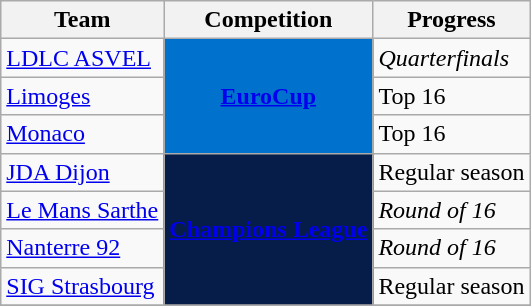<table class="wikitable sortable">
<tr>
<th>Team</th>
<th>Competition</th>
<th>Progress</th>
</tr>
<tr>
<td><a href='#'> LDLC ASVEL</a></td>
<td rowspan="3" style="background-color:#0072CE;color:white;text-align:center"><strong><a href='#'><span>EuroCup</span></a></strong></td>
<td><em>Quarterfinals</em></td>
</tr>
<tr>
<td><a href='#'>Limoges</a></td>
<td>Top 16</td>
</tr>
<tr>
<td><a href='#'>Monaco</a></td>
<td>Top 16</td>
</tr>
<tr>
<td><a href='#'>JDA Dijon</a></td>
<td rowspan="4" style="background-color:#071D49;color:#D0D3D4;text-align:center"><strong><a href='#'><span>Champions League</span></a></strong></td>
<td>Regular season</td>
</tr>
<tr>
<td><a href='#'>Le Mans Sarthe</a></td>
<td><em>Round of 16</em></td>
</tr>
<tr>
<td><a href='#'>Nanterre 92</a></td>
<td><em>Round of 16</em></td>
</tr>
<tr>
<td><a href='#'>SIG Strasbourg</a></td>
<td>Regular season</td>
</tr>
<tr>
</tr>
</table>
